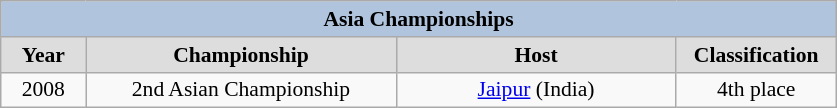<table class="wikitable" style=font-size:90%>
<tr align=center style="background:#B0C4DE;">
<td colspan=4><strong>Asia Championships</strong></td>
</tr>
<tr align=center bgcolor="#dddddd">
<td width=50><strong>Year</strong></td>
<td width=200><strong>Championship</strong></td>
<td width=180><strong>Host</strong></td>
<td width=100><strong>Classification</strong></td>
</tr>
<tr align=center>
<td>2008</td>
<td>2nd Asian Championship</td>
<td><a href='#'>Jaipur</a> (India)</td>
<td align="center">4th place</td>
</tr>
</table>
